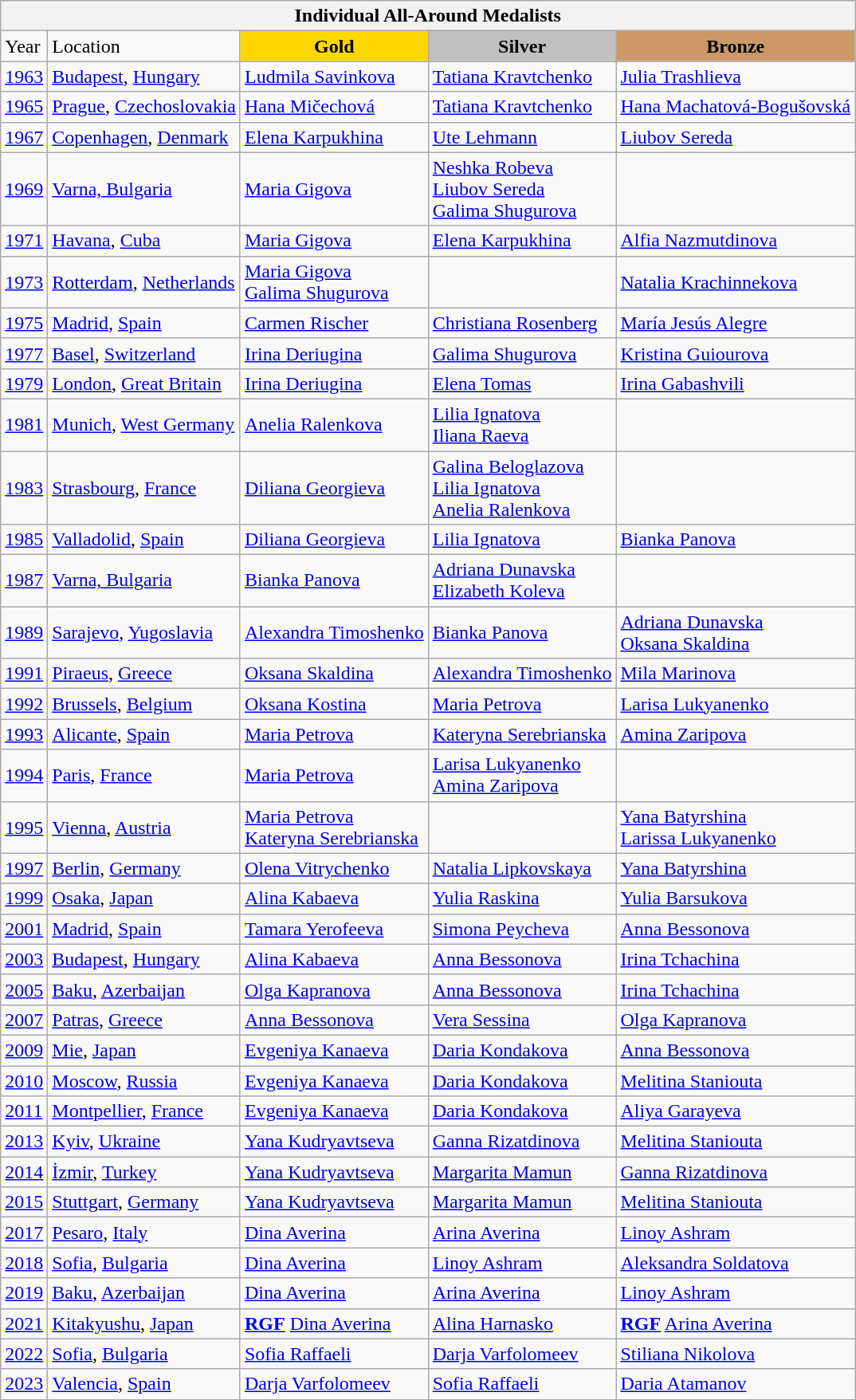<table class="wikitable">
<tr>
<th colspan=5 align="center"><strong>Individual All-Around Medalists</strong></th>
</tr>
<tr>
<td>Year</td>
<td>Location</td>
<td style="text-align:center;background-color:gold;"><strong>Gold</strong></td>
<td style="text-align:center;background-color:silver;"><strong>Silver</strong></td>
<td style="text-align:center;background-color:#CC9966;"><strong>Bronze</strong></td>
</tr>
<tr>
<td><a href='#'>1963</a></td>
<td> <a href='#'>Budapest</a>, <a href='#'>Hungary</a></td>
<td> <a href='#'>Ludmila Savinkova</a></td>
<td> <a href='#'>Tatiana Kravtchenko</a></td>
<td> <a href='#'>Julia Trashlieva</a></td>
</tr>
<tr>
<td><a href='#'>1965</a></td>
<td> <a href='#'>Prague</a>, <a href='#'>Czechoslovakia</a></td>
<td> <a href='#'>Hana Mičechová</a></td>
<td> <a href='#'>Tatiana Kravtchenko</a></td>
<td> <a href='#'>Hana Machatová-Bogušovská</a></td>
</tr>
<tr>
<td><a href='#'>1967</a></td>
<td> <a href='#'>Copenhagen</a>, <a href='#'>Denmark</a></td>
<td> <a href='#'>Elena Karpukhina</a></td>
<td> <a href='#'>Ute Lehmann</a></td>
<td> <a href='#'>Liubov Sereda</a></td>
</tr>
<tr>
<td><a href='#'>1969</a></td>
<td> <a href='#'>Varna, Bulgaria</a></td>
<td> <a href='#'>Maria Gigova</a></td>
<td> <a href='#'>Neshka Robeva</a><br> <a href='#'>Liubov Sereda</a><br> <a href='#'>Galima Shugurova</a></td>
<td></td>
</tr>
<tr>
<td><a href='#'>1971</a></td>
<td> <a href='#'>Havana</a>, <a href='#'>Cuba</a></td>
<td> <a href='#'>Maria Gigova</a></td>
<td> <a href='#'>Elena Karpukhina</a></td>
<td> <a href='#'>Alfia Nazmutdinova</a></td>
</tr>
<tr>
<td><a href='#'>1973</a></td>
<td> <a href='#'>Rotterdam</a>, <a href='#'>Netherlands</a></td>
<td> <a href='#'>Maria Gigova</a><br> <a href='#'>Galima Shugurova</a></td>
<td></td>
<td> <a href='#'>Natalia Krachinnekova</a></td>
</tr>
<tr>
<td><a href='#'>1975</a></td>
<td> <a href='#'>Madrid</a>, <a href='#'>Spain</a></td>
<td> <a href='#'>Carmen Rischer</a></td>
<td> <a href='#'>Christiana Rosenberg</a></td>
<td> <a href='#'>María Jesús Alegre</a></td>
</tr>
<tr>
<td><a href='#'>1977</a></td>
<td> <a href='#'>Basel</a>, <a href='#'>Switzerland</a></td>
<td> <a href='#'>Irina Deriugina</a></td>
<td> <a href='#'>Galima Shugurova</a></td>
<td> <a href='#'>Kristina Guiourova</a></td>
</tr>
<tr>
<td><a href='#'>1979</a></td>
<td> <a href='#'>London</a>, <a href='#'>Great Britain</a></td>
<td> <a href='#'>Irina Deriugina</a></td>
<td> <a href='#'>Elena Tomas</a></td>
<td> <a href='#'>Irina Gabashvili</a></td>
</tr>
<tr>
<td><a href='#'>1981</a></td>
<td> <a href='#'>Munich</a>, <a href='#'>West Germany</a></td>
<td> <a href='#'>Anelia Ralenkova</a></td>
<td> <a href='#'>Lilia Ignatova</a><br> <a href='#'>Iliana Raeva</a></td>
<td></td>
</tr>
<tr>
<td><a href='#'>1983</a></td>
<td> <a href='#'>Strasbourg</a>, <a href='#'>France</a></td>
<td> <a href='#'>Diliana Georgieva</a></td>
<td> <a href='#'>Galina Beloglazova</a><br> <a href='#'>Lilia Ignatova</a><br> <a href='#'>Anelia Ralenkova</a></td>
<td></td>
</tr>
<tr>
<td><a href='#'>1985</a></td>
<td> <a href='#'>Valladolid</a>, <a href='#'>Spain</a></td>
<td> <a href='#'>Diliana Georgieva</a></td>
<td> <a href='#'>Lilia Ignatova</a></td>
<td> <a href='#'>Bianka Panova</a></td>
</tr>
<tr>
<td><a href='#'>1987</a></td>
<td> <a href='#'>Varna, Bulgaria</a></td>
<td> <a href='#'>Bianka Panova</a></td>
<td> <a href='#'>Adriana Dunavska</a><br> <a href='#'>Elizabeth Koleva</a></td>
<td></td>
</tr>
<tr>
<td><a href='#'>1989</a></td>
<td> <a href='#'>Sarajevo</a>, <a href='#'>Yugoslavia</a></td>
<td> <a href='#'>Alexandra Timoshenko</a></td>
<td> <a href='#'>Bianka Panova</a></td>
<td> <a href='#'>Adriana Dunavska</a><br> <a href='#'>Oksana Skaldina</a></td>
</tr>
<tr>
<td><a href='#'>1991</a></td>
<td> <a href='#'>Piraeus</a>, <a href='#'>Greece</a></td>
<td> <a href='#'>Oksana Skaldina</a></td>
<td> <a href='#'>Alexandra Timoshenko</a></td>
<td> <a href='#'>Mila Marinova</a></td>
</tr>
<tr>
<td><a href='#'>1992</a></td>
<td> <a href='#'>Brussels</a>, <a href='#'>Belgium</a></td>
<td> <a href='#'>Oksana Kostina</a></td>
<td> <a href='#'>Maria Petrova</a></td>
<td> <a href='#'>Larisa Lukyanenko</a></td>
</tr>
<tr>
<td><a href='#'>1993</a></td>
<td> <a href='#'>Alicante</a>, <a href='#'>Spain</a></td>
<td> <a href='#'>Maria Petrova</a></td>
<td> <a href='#'>Kateryna Serebrianska</a></td>
<td> <a href='#'>Amina Zaripova</a></td>
</tr>
<tr>
<td><a href='#'>1994</a></td>
<td> <a href='#'>Paris</a>, <a href='#'>France</a></td>
<td> <a href='#'>Maria Petrova</a></td>
<td> <a href='#'>Larisa Lukyanenko</a><br> <a href='#'>Amina Zaripova</a></td>
<td></td>
</tr>
<tr>
<td><a href='#'>1995</a></td>
<td> <a href='#'>Vienna</a>, <a href='#'>Austria</a></td>
<td> <a href='#'>Maria Petrova</a><br>  <a href='#'>Kateryna Serebrianska</a></td>
<td></td>
<td> <a href='#'>Yana Batyrshina</a><br> <a href='#'>Larissa Lukyanenko</a></td>
</tr>
<tr>
<td><a href='#'>1997</a></td>
<td> <a href='#'>Berlin</a>, <a href='#'>Germany</a></td>
<td> <a href='#'>Olena Vitrychenko</a></td>
<td> <a href='#'>Natalia Lipkovskaya</a></td>
<td> <a href='#'>Yana Batyrshina</a></td>
</tr>
<tr>
<td><a href='#'>1999</a></td>
<td> <a href='#'>Osaka</a>, <a href='#'>Japan</a></td>
<td> <a href='#'>Alina Kabaeva</a></td>
<td> <a href='#'>Yulia Raskina</a></td>
<td> <a href='#'>Yulia Barsukova</a></td>
</tr>
<tr>
<td><a href='#'>2001</a></td>
<td> <a href='#'>Madrid</a>, <a href='#'>Spain</a></td>
<td> <a href='#'>Tamara Yerofeeva</a></td>
<td> <a href='#'>Simona Peycheva</a></td>
<td> <a href='#'>Anna Bessonova</a></td>
</tr>
<tr>
<td><a href='#'>2003</a></td>
<td> <a href='#'>Budapest</a>, <a href='#'>Hungary</a></td>
<td> <a href='#'>Alina Kabaeva</a></td>
<td> <a href='#'>Anna Bessonova</a></td>
<td> <a href='#'>Irina Tchachina</a></td>
</tr>
<tr>
<td><a href='#'>2005</a></td>
<td> <a href='#'>Baku</a>, <a href='#'>Azerbaijan</a></td>
<td> <a href='#'>Olga Kapranova</a></td>
<td> <a href='#'>Anna Bessonova</a></td>
<td> <a href='#'>Irina Tchachina</a></td>
</tr>
<tr>
<td><a href='#'>2007</a></td>
<td> <a href='#'>Patras</a>, <a href='#'>Greece</a></td>
<td> <a href='#'>Anna Bessonova</a></td>
<td> <a href='#'>Vera Sessina</a></td>
<td> <a href='#'>Olga Kapranova</a></td>
</tr>
<tr>
<td><a href='#'>2009</a></td>
<td> <a href='#'>Mie</a>, <a href='#'>Japan</a></td>
<td> <a href='#'>Evgeniya Kanaeva</a></td>
<td> <a href='#'>Daria Kondakova</a></td>
<td> <a href='#'>Anna Bessonova</a></td>
</tr>
<tr>
<td><a href='#'>2010</a></td>
<td> <a href='#'>Moscow</a>, <a href='#'>Russia</a></td>
<td> <a href='#'>Evgeniya Kanaeva</a></td>
<td> <a href='#'>Daria Kondakova</a></td>
<td> <a href='#'>Melitina Staniouta</a></td>
</tr>
<tr>
<td><a href='#'>2011</a></td>
<td> <a href='#'>Montpellier</a>, <a href='#'>France</a></td>
<td> <a href='#'>Evgeniya Kanaeva</a></td>
<td> <a href='#'>Daria Kondakova</a></td>
<td> <a href='#'>Aliya Garayeva</a></td>
</tr>
<tr>
<td><a href='#'>2013</a></td>
<td> <a href='#'>Kyiv</a>, <a href='#'>Ukraine</a></td>
<td> <a href='#'>Yana Kudryavtseva</a></td>
<td> <a href='#'>Ganna Rizatdinova</a></td>
<td> <a href='#'>Melitina Staniouta</a></td>
</tr>
<tr>
<td><a href='#'>2014</a></td>
<td> <a href='#'>İzmir</a>, <a href='#'>Turkey</a></td>
<td> <a href='#'>Yana Kudryavtseva</a></td>
<td> <a href='#'>Margarita Mamun</a></td>
<td> <a href='#'>Ganna Rizatdinova</a></td>
</tr>
<tr>
<td><a href='#'>2015</a></td>
<td> <a href='#'>Stuttgart</a>, <a href='#'>Germany</a></td>
<td> <a href='#'>Yana Kudryavtseva</a></td>
<td> <a href='#'>Margarita Mamun</a></td>
<td> <a href='#'>Melitina Staniouta</a></td>
</tr>
<tr>
<td><a href='#'>2017</a></td>
<td> <a href='#'>Pesaro</a>, <a href='#'>Italy</a></td>
<td> <a href='#'>Dina Averina</a></td>
<td> <a href='#'>Arina Averina</a></td>
<td> <a href='#'>Linoy Ashram</a></td>
</tr>
<tr>
<td><a href='#'>2018</a></td>
<td> <a href='#'>Sofia</a>, <a href='#'>Bulgaria</a></td>
<td> <a href='#'>Dina Averina</a></td>
<td> <a href='#'>Linoy Ashram</a></td>
<td> <a href='#'>Aleksandra Soldatova</a></td>
</tr>
<tr>
<td><a href='#'>2019</a></td>
<td> <a href='#'>Baku</a>, <a href='#'>Azerbaijan</a></td>
<td> <a href='#'>Dina Averina</a></td>
<td> <a href='#'>Arina Averina</a></td>
<td> <a href='#'>Linoy Ashram</a></td>
</tr>
<tr>
<td><a href='#'>2021</a></td>
<td> <a href='#'>Kitakyushu</a>, <a href='#'>Japan</a></td>
<td><strong><a href='#'>RGF</a></strong> <a href='#'>Dina Averina</a></td>
<td> <a href='#'>Alina Harnasko</a></td>
<td><strong><a href='#'>RGF</a></strong> <a href='#'>Arina Averina</a></td>
</tr>
<tr>
<td><a href='#'>2022</a></td>
<td> <a href='#'>Sofia</a>, <a href='#'>Bulgaria</a></td>
<td> <a href='#'>Sofia Raffaeli</a></td>
<td> <a href='#'>Darja Varfolomeev</a></td>
<td> <a href='#'>Stiliana Nikolova</a></td>
</tr>
<tr>
<td><a href='#'>2023</a></td>
<td> <a href='#'>Valencia</a>, <a href='#'>Spain</a></td>
<td> <a href='#'>Darja Varfolomeev</a></td>
<td> <a href='#'>Sofia Raffaeli</a></td>
<td> <a href='#'>Daria Atamanov</a></td>
</tr>
</table>
